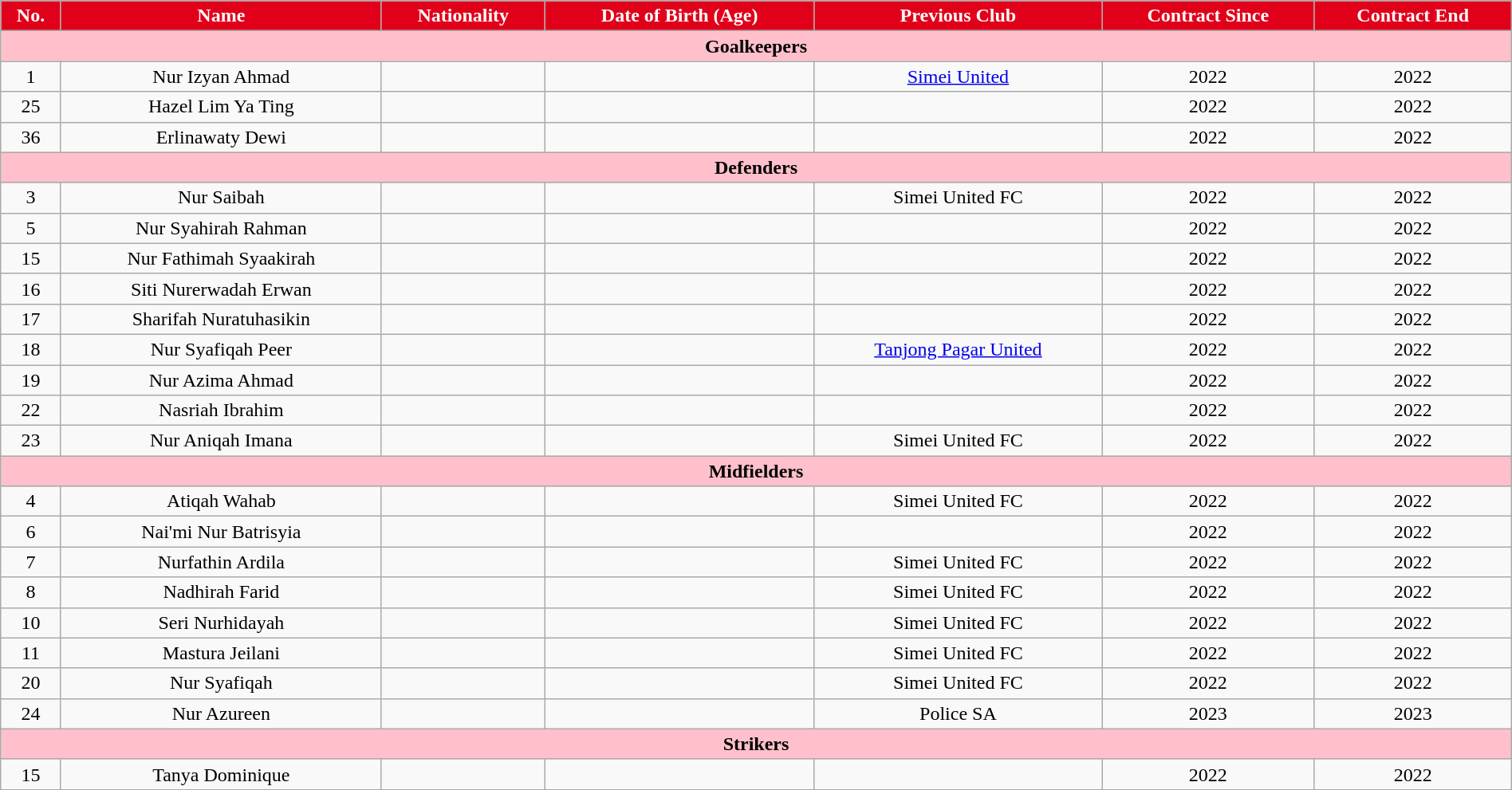<table class="wikitable" style="text-align:center; font-size:100%; width:100%;">
<tr>
<th style="background:#e1001a; color:white; text-align:center;">No.</th>
<th style="background:#e1001a; color:white; text-align:center;">Name</th>
<th style="background:#e1001a; color:white; text-align:center;">Nationality</th>
<th style="background:#e1001a; color:white; text-align:center;">Date of Birth (Age)</th>
<th style="background:#e1001a; color:white; text-align:center;">Previous Club</th>
<th style="background:#e1001a; color:white; text-align:center;">Contract Since</th>
<th style="background:#e1001a; color:white; text-align:center;">Contract End</th>
</tr>
<tr>
<th colspan="8" style="background:pink; color:black; text-align:center;">Goalkeepers</th>
</tr>
<tr>
<td>1</td>
<td>Nur Izyan Ahmad</td>
<td></td>
<td></td>
<td> <a href='#'>Simei United</a></td>
<td>2022</td>
<td>2022</td>
</tr>
<tr>
<td>25</td>
<td>Hazel Lim Ya Ting</td>
<td></td>
<td></td>
<td></td>
<td>2022</td>
<td>2022</td>
</tr>
<tr>
<td>36</td>
<td>Erlinawaty Dewi</td>
<td></td>
<td></td>
<td></td>
<td>2022</td>
<td>2022</td>
</tr>
<tr>
<th colspan="8" style="background:pink; color:black; text-align:center;">Defenders</th>
</tr>
<tr>
<td>3</td>
<td>Nur Saibah</td>
<td></td>
<td></td>
<td> Simei United FC</td>
<td>2022</td>
<td>2022</td>
</tr>
<tr>
<td>5</td>
<td>Nur Syahirah Rahman</td>
<td></td>
<td></td>
<td></td>
<td>2022</td>
<td>2022</td>
</tr>
<tr>
<td>15</td>
<td>Nur Fathimah Syaakirah</td>
<td></td>
<td></td>
<td></td>
<td>2022</td>
<td>2022</td>
</tr>
<tr>
<td>16</td>
<td>Siti Nurerwadah Erwan</td>
<td></td>
<td></td>
<td></td>
<td>2022</td>
<td>2022</td>
</tr>
<tr>
<td>17</td>
<td>Sharifah Nuratuhasikin</td>
<td></td>
<td></td>
<td></td>
<td>2022</td>
<td>2022</td>
</tr>
<tr>
<td>18</td>
<td>Nur Syafiqah Peer</td>
<td></td>
<td></td>
<td> <a href='#'>Tanjong Pagar United</a></td>
<td>2022</td>
<td>2022</td>
</tr>
<tr>
<td>19</td>
<td>Nur Azima Ahmad</td>
<td></td>
<td></td>
<td></td>
<td>2022</td>
<td>2022</td>
</tr>
<tr>
<td>22</td>
<td>Nasriah Ibrahim</td>
<td></td>
<td></td>
<td></td>
<td>2022</td>
<td>2022</td>
</tr>
<tr>
<td>23</td>
<td>Nur Aniqah Imana</td>
<td></td>
<td></td>
<td> Simei United FC</td>
<td>2022</td>
<td>2022</td>
</tr>
<tr>
<th colspan="8" style="background:pink; color:black; text-align:center;">Midfielders</th>
</tr>
<tr>
<td>4</td>
<td>Atiqah Wahab</td>
<td></td>
<td></td>
<td> Simei United FC</td>
<td>2022</td>
<td>2022</td>
</tr>
<tr>
<td>6</td>
<td>Nai'mi Nur Batrisyia</td>
<td></td>
<td></td>
<td></td>
<td>2022</td>
<td>2022</td>
</tr>
<tr>
<td>7</td>
<td>Nurfathin Ardila</td>
<td></td>
<td></td>
<td> Simei United FC</td>
<td>2022</td>
<td>2022</td>
</tr>
<tr>
<td>8</td>
<td>Nadhirah Farid</td>
<td></td>
<td></td>
<td> Simei United FC</td>
<td>2022</td>
<td>2022</td>
</tr>
<tr>
<td>10</td>
<td>Seri Nurhidayah</td>
<td></td>
<td></td>
<td> Simei United FC</td>
<td>2022</td>
<td>2022</td>
</tr>
<tr>
<td>11</td>
<td>Mastura Jeilani</td>
<td></td>
<td></td>
<td> Simei United FC</td>
<td>2022</td>
<td>2022</td>
</tr>
<tr>
<td>20</td>
<td>Nur Syafiqah</td>
<td></td>
<td></td>
<td> Simei United FC</td>
<td>2022</td>
<td>2022</td>
</tr>
<tr>
<td>24</td>
<td>Nur Azureen</td>
<td></td>
<td></td>
<td> Police SA</td>
<td>2023</td>
<td>2023</td>
</tr>
<tr>
<th colspan="8" style="background:pink; color:black; text-align:center;">Strikers</th>
</tr>
<tr>
<td>15</td>
<td>Tanya Dominique</td>
<td></td>
<td></td>
<td></td>
<td>2022</td>
<td>2022</td>
</tr>
<tr>
</tr>
</table>
